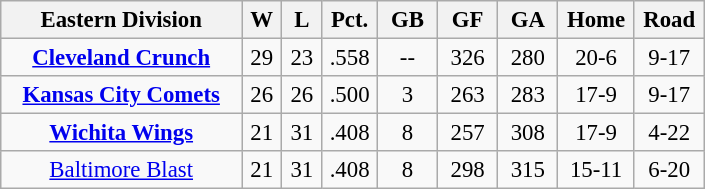<table class="wikitable" width="470" style="font-size:95%; text-align:center">
<tr>
<th width="30%">Eastern Division</th>
<th width="5%">W</th>
<th width="5%">L</th>
<th width="5%">Pct.</th>
<th width="7.5%">GB</th>
<th width="7.5%">GF</th>
<th width="7.5%">GA</th>
<th width="7.5%">Home</th>
<th width="7.5%">Road</th>
</tr>
<tr>
<td><strong><a href='#'>Cleveland Crunch</a></strong></td>
<td>29</td>
<td>23</td>
<td>.558</td>
<td>--</td>
<td>326</td>
<td>280</td>
<td>20-6</td>
<td>9-17</td>
</tr>
<tr>
<td><strong><a href='#'>Kansas City Comets</a></strong></td>
<td>26</td>
<td>26</td>
<td>.500</td>
<td>3</td>
<td>263</td>
<td>283</td>
<td>17-9</td>
<td>9-17</td>
</tr>
<tr>
<td><strong><a href='#'>Wichita Wings</a></strong></td>
<td>21</td>
<td>31</td>
<td>.408</td>
<td>8</td>
<td>257</td>
<td>308</td>
<td>17-9</td>
<td>4-22</td>
</tr>
<tr>
<td><a href='#'>Baltimore Blast</a></td>
<td>21</td>
<td>31</td>
<td>.408</td>
<td>8</td>
<td>298</td>
<td>315</td>
<td>15-11</td>
<td>6-20</td>
</tr>
</table>
